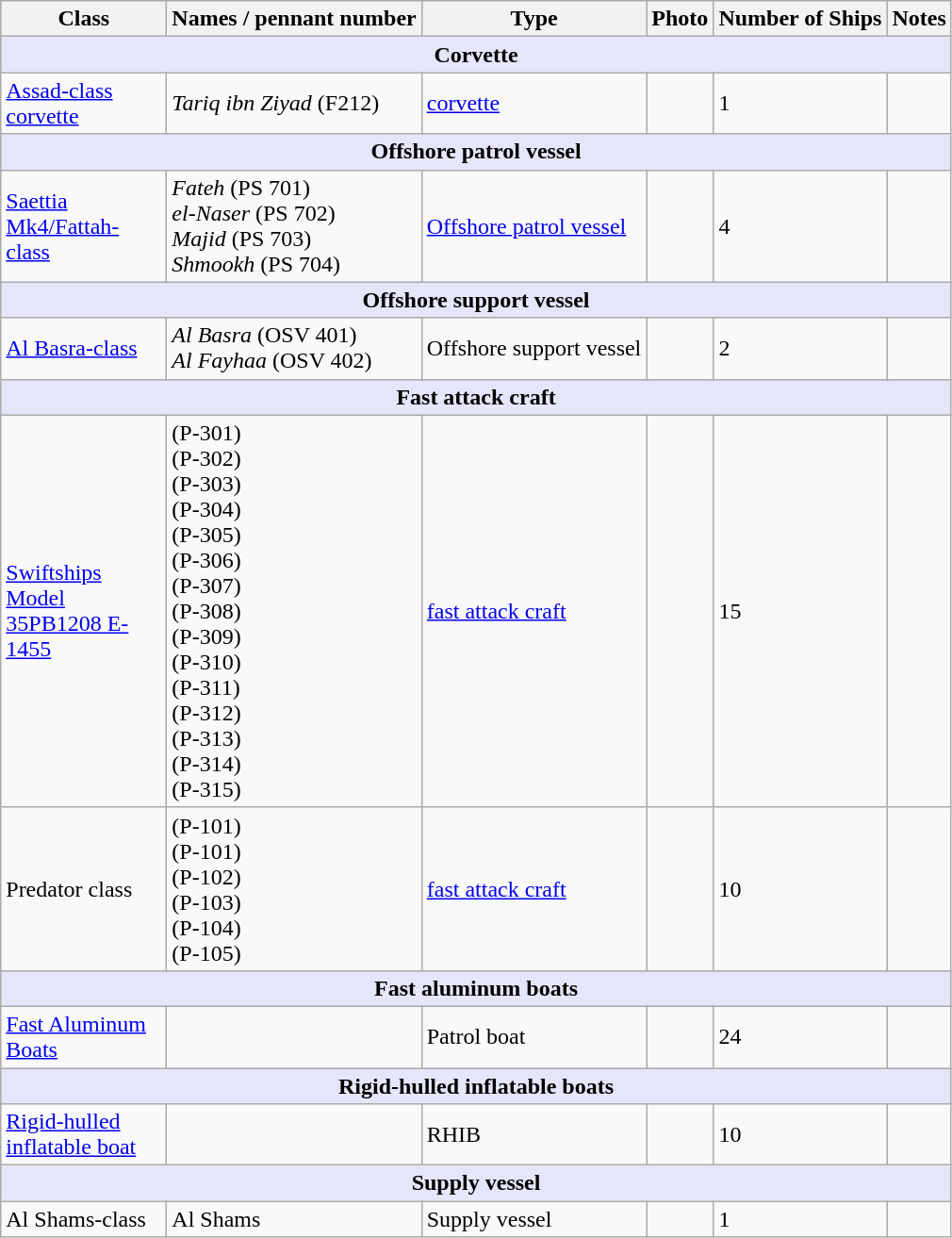<table class="wikitable">
<tr>
<th width="110">Class</th>
<th>Names / pennant number</th>
<th>Type</th>
<th>Photo</th>
<th>Number of Ships</th>
<th>Notes</th>
</tr>
<tr>
<th colspan="6" style="background: lavender;">Corvette</th>
</tr>
<tr>
<td><a href='#'>Assad-class corvette</a></td>
<td><em>Tariq ibn Ziyad</em> (F212)</td>
<td><a href='#'>corvette</a></td>
<td></td>
<td>1</td>
<td></td>
</tr>
<tr>
<th colspan="6" style="background: lavender;">Offshore patrol vessel</th>
</tr>
<tr>
<td><a href='#'>Saettia Mk4/Fattah-class</a></td>
<td><em>Fateh</em> (PS 701)<br><em>el-Naser</em> (PS 702)<br><em>Majid</em> (PS 703)<br><em>Shmookh</em> (PS 704)</td>
<td><a href='#'>Offshore patrol vessel</a></td>
<td></td>
<td>4</td>
<td></td>
</tr>
<tr>
<th colspan="6" style="background: lavender;">Offshore support vessel</th>
</tr>
<tr>
<td><a href='#'>Al Basra-class</a></td>
<td><em>Al Basra</em> (OSV 401)<br><em>Al Fayhaa</em> (OSV 402)</td>
<td>Offshore support vessel</td>
<td></td>
<td>2</td>
<td></td>
</tr>
<tr>
<th colspan="6" style="background: lavender;">Fast attack craft</th>
</tr>
<tr>
<td><a href='#'>Swiftships Model 35PB1208 E-1455</a></td>
<td>(P-301)<br>(P-302)<br>(P-303)<br>(P-304)<br>(P-305)<br>(P-306)<br>(P-307)<br>(P-308)<br>(P-309)<br>(P-310)<br>(P-311)<br>(P-312)<br>(P-313)<br>(P-314)<br>(P-315)</td>
<td><a href='#'>fast attack craft</a></td>
<td></td>
<td>15</td>
<td></td>
</tr>
<tr>
<td>Predator class</td>
<td>(P-101)<br>(P-101)<br>(P-102)<br>(P-103)<br>(P-104)<br>(P-105)</td>
<td><a href='#'>fast attack craft</a></td>
<td></td>
<td>10</td>
<td></td>
</tr>
<tr>
<th colspan="6" style="background: lavender;">Fast aluminum boats</th>
</tr>
<tr>
<td><a href='#'>Fast Aluminum Boats</a></td>
<td></td>
<td>Patrol boat</td>
<td></td>
<td>24</td>
<td></td>
</tr>
<tr>
<th colspan="6" style="background: lavender;">Rigid-hulled inflatable boats</th>
</tr>
<tr>
<td><a href='#'>Rigid-hulled inflatable boat</a></td>
<td></td>
<td>RHIB</td>
<td></td>
<td>10</td>
<td></td>
</tr>
<tr>
<th colspan="6" style="background: lavender;">Supply vessel</th>
</tr>
<tr>
<td>Al Shams-class</td>
<td>Al Shams</td>
<td>Supply vessel</td>
<td></td>
<td>1</td>
<td></td>
</tr>
</table>
